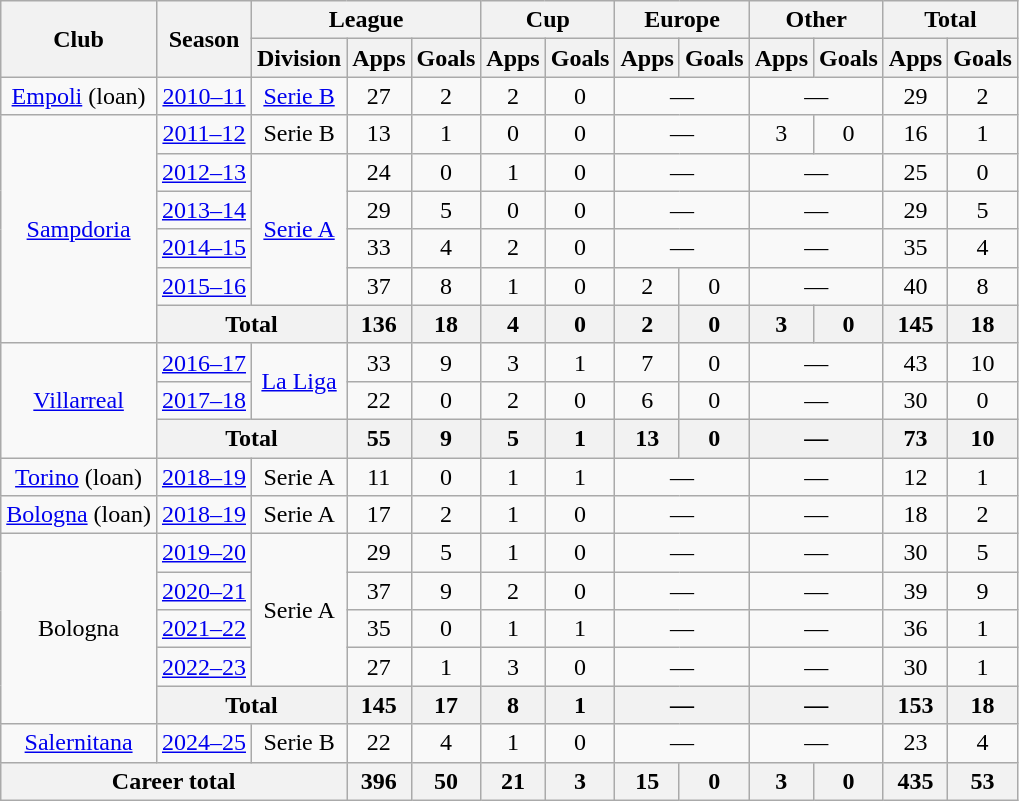<table class="wikitable" style="text-align: center">
<tr>
<th rowspan="2">Club</th>
<th rowspan="2">Season</th>
<th colspan="3">League</th>
<th colspan="2">Cup</th>
<th colspan="2">Europe</th>
<th colspan="2">Other</th>
<th colspan="2">Total</th>
</tr>
<tr>
<th>Division</th>
<th>Apps</th>
<th>Goals</th>
<th>Apps</th>
<th>Goals</th>
<th>Apps</th>
<th>Goals</th>
<th>Apps</th>
<th>Goals</th>
<th>Apps</th>
<th>Goals</th>
</tr>
<tr>
<td><a href='#'>Empoli</a> (loan)</td>
<td><a href='#'>2010–11</a></td>
<td><a href='#'>Serie B</a></td>
<td>27</td>
<td>2</td>
<td>2</td>
<td>0</td>
<td colspan="2">—</td>
<td colspan="2">—</td>
<td>29</td>
<td>2</td>
</tr>
<tr>
<td rowspan="6"><a href='#'>Sampdoria</a></td>
<td><a href='#'>2011–12</a></td>
<td>Serie B</td>
<td>13</td>
<td>1</td>
<td>0</td>
<td>0</td>
<td colspan="2">—</td>
<td>3</td>
<td>0</td>
<td>16</td>
<td>1</td>
</tr>
<tr>
<td><a href='#'>2012–13</a></td>
<td rowspan="4"><a href='#'>Serie A</a></td>
<td>24</td>
<td>0</td>
<td>1</td>
<td>0</td>
<td colspan="2">—</td>
<td colspan="2">—</td>
<td>25</td>
<td>0</td>
</tr>
<tr>
<td><a href='#'>2013–14</a></td>
<td>29</td>
<td>5</td>
<td>0</td>
<td>0</td>
<td colspan="2">—</td>
<td colspan="2">—</td>
<td>29</td>
<td>5</td>
</tr>
<tr>
<td><a href='#'>2014–15</a></td>
<td>33</td>
<td>4</td>
<td>2</td>
<td>0</td>
<td colspan="2">—</td>
<td colspan="2">—</td>
<td>35</td>
<td>4</td>
</tr>
<tr>
<td><a href='#'>2015–16</a></td>
<td>37</td>
<td>8</td>
<td>1</td>
<td>0</td>
<td>2</td>
<td>0</td>
<td colspan="2">—</td>
<td>40</td>
<td>8</td>
</tr>
<tr>
<th colspan="2">Total</th>
<th>136</th>
<th>18</th>
<th>4</th>
<th>0</th>
<th>2</th>
<th>0</th>
<th>3</th>
<th>0</th>
<th>145</th>
<th>18</th>
</tr>
<tr>
<td rowspan="3"><a href='#'>Villarreal</a></td>
<td><a href='#'>2016–17</a></td>
<td rowspan="2"><a href='#'>La Liga</a></td>
<td>33</td>
<td>9</td>
<td>3</td>
<td>1</td>
<td>7</td>
<td>0</td>
<td colspan="2">—</td>
<td>43</td>
<td>10</td>
</tr>
<tr>
<td><a href='#'>2017–18</a></td>
<td>22</td>
<td>0</td>
<td>2</td>
<td>0</td>
<td>6</td>
<td>0</td>
<td colspan="2">—</td>
<td>30</td>
<td>0</td>
</tr>
<tr>
<th colspan="2">Total</th>
<th>55</th>
<th>9</th>
<th>5</th>
<th>1</th>
<th>13</th>
<th>0</th>
<th colspan="2">—</th>
<th>73</th>
<th>10</th>
</tr>
<tr>
<td><a href='#'>Torino</a> (loan)</td>
<td><a href='#'>2018–19</a></td>
<td>Serie A</td>
<td>11</td>
<td>0</td>
<td>1</td>
<td>1</td>
<td colspan="2">—</td>
<td colspan="2">—</td>
<td>12</td>
<td>1</td>
</tr>
<tr>
<td><a href='#'>Bologna</a> (loan)</td>
<td><a href='#'>2018–19</a></td>
<td>Serie A</td>
<td>17</td>
<td>2</td>
<td>1</td>
<td>0</td>
<td colspan="2">—</td>
<td colspan="2">—</td>
<td>18</td>
<td>2</td>
</tr>
<tr>
<td rowspan="5">Bologna</td>
<td><a href='#'>2019–20</a></td>
<td rowspan="4">Serie A</td>
<td>29</td>
<td>5</td>
<td>1</td>
<td>0</td>
<td colspan="2">—</td>
<td colspan="2">—</td>
<td>30</td>
<td>5</td>
</tr>
<tr>
<td><a href='#'>2020–21</a></td>
<td>37</td>
<td>9</td>
<td>2</td>
<td>0</td>
<td colspan="2">—</td>
<td colspan="2">—</td>
<td>39</td>
<td>9</td>
</tr>
<tr>
<td><a href='#'>2021–22</a></td>
<td>35</td>
<td>0</td>
<td>1</td>
<td>1</td>
<td colspan="2">—</td>
<td colspan="2">—</td>
<td>36</td>
<td>1</td>
</tr>
<tr>
<td><a href='#'>2022–23</a></td>
<td>27</td>
<td>1</td>
<td>3</td>
<td>0</td>
<td colspan="2">—</td>
<td colspan="2">—</td>
<td>30</td>
<td>1</td>
</tr>
<tr>
<th colspan="2">Total</th>
<th>145</th>
<th>17</th>
<th>8</th>
<th>1</th>
<th colspan="2">—</th>
<th colspan="2">—</th>
<th>153</th>
<th>18</th>
</tr>
<tr>
<td><a href='#'>Salernitana</a></td>
<td><a href='#'>2024–25</a></td>
<td>Serie B</td>
<td>22</td>
<td>4</td>
<td>1</td>
<td>0</td>
<td colspan="2">—</td>
<td colspan="2">—</td>
<td>23</td>
<td>4</td>
</tr>
<tr>
<th colspan="3">Career total</th>
<th>396</th>
<th>50</th>
<th>21</th>
<th>3</th>
<th>15</th>
<th>0</th>
<th>3</th>
<th>0</th>
<th>435</th>
<th>53</th>
</tr>
</table>
